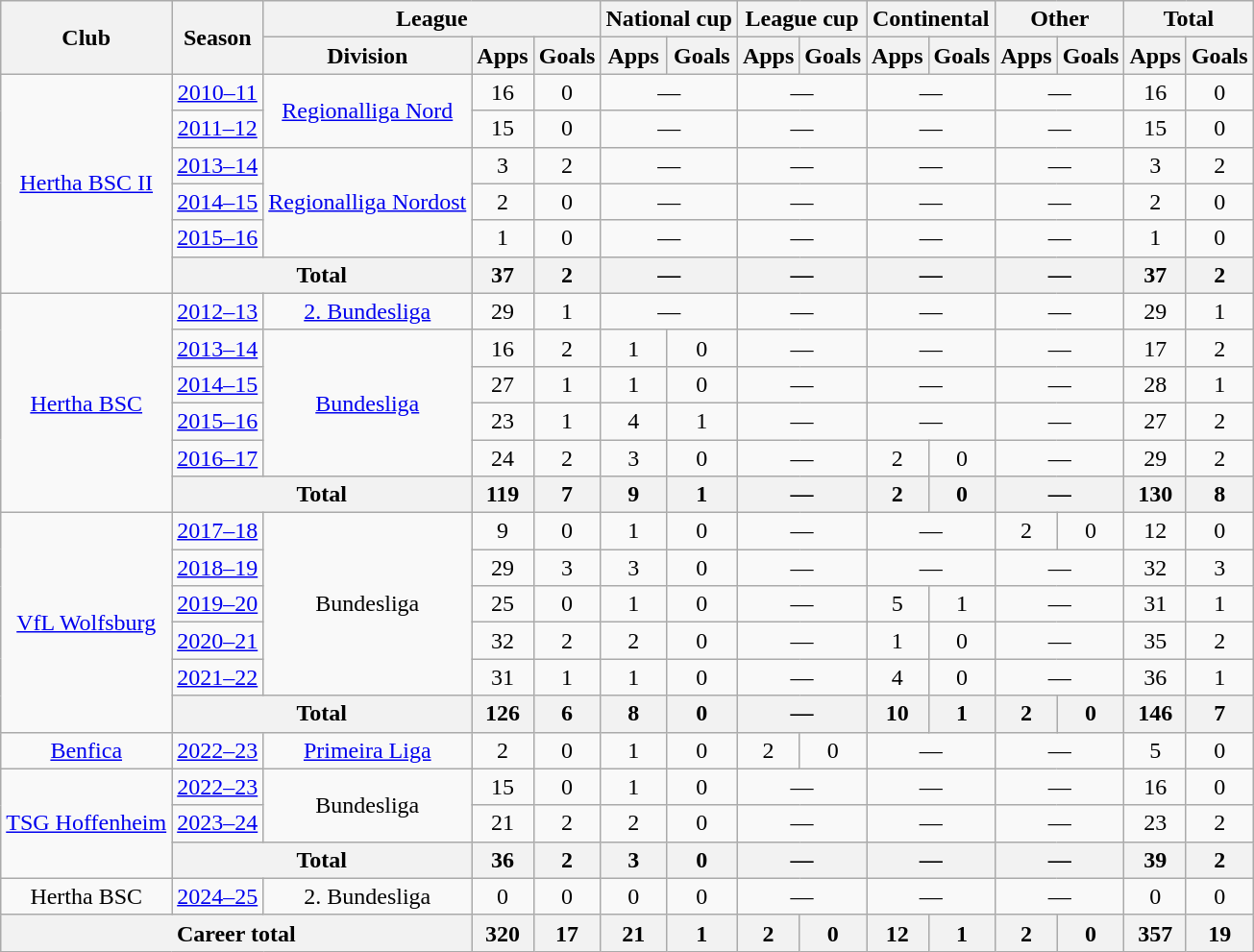<table class="wikitable" style="text-align:center">
<tr>
<th rowspan="2">Club</th>
<th rowspan="2">Season</th>
<th colspan="3">League</th>
<th colspan="2">National cup</th>
<th colspan="2">League cup</th>
<th colspan="2">Continental</th>
<th colspan="2">Other</th>
<th colspan="2">Total</th>
</tr>
<tr>
<th>Division</th>
<th>Apps</th>
<th>Goals</th>
<th>Apps</th>
<th>Goals</th>
<th>Apps</th>
<th>Goals</th>
<th>Apps</th>
<th>Goals</th>
<th>Apps</th>
<th>Goals</th>
<th>Apps</th>
<th>Goals</th>
</tr>
<tr>
<td rowspan="6"><a href='#'>Hertha BSC II</a></td>
<td><a href='#'>2010–11</a></td>
<td rowspan="2"><a href='#'>Regionalliga Nord</a></td>
<td>16</td>
<td>0</td>
<td colspan="2">—</td>
<td colspan="2">—</td>
<td colspan="2">—</td>
<td colspan="2">—</td>
<td>16</td>
<td>0</td>
</tr>
<tr>
<td><a href='#'>2011–12</a></td>
<td>15</td>
<td>0</td>
<td colspan="2">—</td>
<td colspan="2">—</td>
<td colspan="2">—</td>
<td colspan="2">—</td>
<td>15</td>
<td>0</td>
</tr>
<tr>
<td><a href='#'>2013–14</a></td>
<td rowspan="3"><a href='#'>Regionalliga Nordost</a></td>
<td>3</td>
<td>2</td>
<td colspan="2">—</td>
<td colspan="2">—</td>
<td colspan="2">—</td>
<td colspan="2">—</td>
<td>3</td>
<td>2</td>
</tr>
<tr>
<td><a href='#'>2014–15</a></td>
<td>2</td>
<td>0</td>
<td colspan="2">—</td>
<td colspan="2">—</td>
<td colspan="2">—</td>
<td colspan="2">—</td>
<td>2</td>
<td>0</td>
</tr>
<tr>
<td><a href='#'>2015–16</a></td>
<td>1</td>
<td>0</td>
<td colspan="2">—</td>
<td colspan="2">—</td>
<td colspan="2">—</td>
<td colspan="2">—</td>
<td>1</td>
<td>0</td>
</tr>
<tr>
<th colspan="2">Total</th>
<th>37</th>
<th>2</th>
<th colspan="2">—</th>
<th colspan="2">—</th>
<th colspan="2">—</th>
<th colspan="2">—</th>
<th>37</th>
<th>2</th>
</tr>
<tr>
<td rowspan="6"><a href='#'>Hertha BSC</a></td>
<td><a href='#'>2012–13</a></td>
<td><a href='#'>2. Bundesliga</a></td>
<td>29</td>
<td>1</td>
<td colspan="2">—</td>
<td colspan="2">—</td>
<td colspan="2">—</td>
<td colspan="2">—</td>
<td>29</td>
<td>1</td>
</tr>
<tr>
<td><a href='#'>2013–14</a></td>
<td rowspan="4"><a href='#'>Bundesliga</a></td>
<td>16</td>
<td>2</td>
<td>1</td>
<td>0</td>
<td colspan="2">—</td>
<td colspan="2">—</td>
<td colspan="2">—</td>
<td>17</td>
<td>2</td>
</tr>
<tr>
<td><a href='#'>2014–15</a></td>
<td>27</td>
<td>1</td>
<td>1</td>
<td>0</td>
<td colspan="2">—</td>
<td colspan="2">—</td>
<td colspan="2">—</td>
<td>28</td>
<td>1</td>
</tr>
<tr>
<td><a href='#'>2015–16</a></td>
<td>23</td>
<td>1</td>
<td>4</td>
<td>1</td>
<td colspan="2">—</td>
<td colspan="2">—</td>
<td colspan="2">—</td>
<td>27</td>
<td>2</td>
</tr>
<tr>
<td><a href='#'>2016–17</a></td>
<td>24</td>
<td>2</td>
<td>3</td>
<td>0</td>
<td colspan="2">—</td>
<td>2</td>
<td>0</td>
<td colspan="2">—</td>
<td>29</td>
<td>2</td>
</tr>
<tr>
<th colspan="2">Total</th>
<th>119</th>
<th>7</th>
<th>9</th>
<th>1</th>
<th colspan="2">—</th>
<th>2</th>
<th>0</th>
<th colspan="2">—</th>
<th>130</th>
<th>8</th>
</tr>
<tr>
<td rowspan="6"><a href='#'>VfL Wolfsburg</a></td>
<td><a href='#'>2017–18</a></td>
<td rowspan="5">Bundesliga</td>
<td>9</td>
<td>0</td>
<td>1</td>
<td>0</td>
<td colspan="2">—</td>
<td colspan="2">—</td>
<td>2</td>
<td>0</td>
<td>12</td>
<td>0</td>
</tr>
<tr>
<td><a href='#'>2018–19</a></td>
<td>29</td>
<td>3</td>
<td>3</td>
<td>0</td>
<td colspan="2">—</td>
<td colspan="2">—</td>
<td colspan="2">—</td>
<td>32</td>
<td>3</td>
</tr>
<tr>
<td><a href='#'>2019–20</a></td>
<td>25</td>
<td>0</td>
<td>1</td>
<td>0</td>
<td colspan="2">—</td>
<td>5</td>
<td>1</td>
<td colspan="2">—</td>
<td>31</td>
<td>1</td>
</tr>
<tr>
<td><a href='#'>2020–21</a></td>
<td>32</td>
<td>2</td>
<td>2</td>
<td>0</td>
<td colspan="2">—</td>
<td>1</td>
<td>0</td>
<td colspan="2">—</td>
<td>35</td>
<td>2</td>
</tr>
<tr>
<td><a href='#'>2021–22</a></td>
<td>31</td>
<td>1</td>
<td>1</td>
<td>0</td>
<td colspan="2">—</td>
<td>4</td>
<td>0</td>
<td colspan="2">—</td>
<td>36</td>
<td>1</td>
</tr>
<tr>
<th colspan="2">Total</th>
<th>126</th>
<th>6</th>
<th>8</th>
<th>0</th>
<th colspan="2">—</th>
<th>10</th>
<th>1</th>
<th>2</th>
<th>0</th>
<th>146</th>
<th>7</th>
</tr>
<tr>
<td><a href='#'>Benfica</a></td>
<td><a href='#'>2022–23</a></td>
<td><a href='#'>Primeira Liga</a></td>
<td>2</td>
<td>0</td>
<td>1</td>
<td>0</td>
<td>2</td>
<td>0</td>
<td colspan="2">—</td>
<td colspan="2">—</td>
<td>5</td>
<td>0</td>
</tr>
<tr>
<td rowspan="3"><a href='#'>TSG Hoffenheim</a></td>
<td><a href='#'>2022–23</a></td>
<td rowspan="2">Bundesliga</td>
<td>15</td>
<td>0</td>
<td>1</td>
<td>0</td>
<td colspan="2">—</td>
<td colspan="2">—</td>
<td colspan="2">—</td>
<td>16</td>
<td>0</td>
</tr>
<tr>
<td><a href='#'>2023–24</a></td>
<td>21</td>
<td>2</td>
<td>2</td>
<td>0</td>
<td colspan="2">—</td>
<td colspan="2">—</td>
<td colspan="2">—</td>
<td>23</td>
<td>2</td>
</tr>
<tr>
<th colspan="2">Total</th>
<th>36</th>
<th>2</th>
<th>3</th>
<th>0</th>
<th colspan="2">—</th>
<th colspan="2">—</th>
<th colspan="2">—</th>
<th>39</th>
<th>2</th>
</tr>
<tr>
<td rowspan="1">Hertha BSC</td>
<td><a href='#'>2024–25</a></td>
<td rowspan="1">2. Bundesliga</td>
<td>0</td>
<td>0</td>
<td>0</td>
<td>0</td>
<td colspan="2">—</td>
<td colspan="2">—</td>
<td colspan="2">—</td>
<td>0</td>
<td>0</td>
</tr>
<tr>
<th colspan="3">Career total</th>
<th>320</th>
<th>17</th>
<th>21</th>
<th>1</th>
<th>2</th>
<th>0</th>
<th>12</th>
<th>1</th>
<th>2</th>
<th>0</th>
<th>357</th>
<th>19</th>
</tr>
</table>
